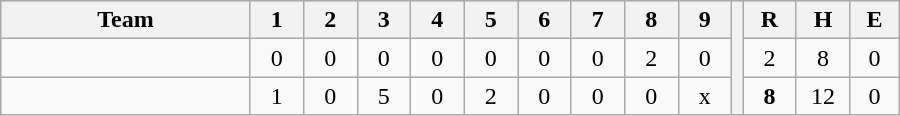<table border=1 cellspacing=0 width=600 style="margin-left:3em;" class="wikitable">
<tr style="text-align:center; background-color:#e6e6e6;">
<th align=left width=28%>Team</th>
<th width=6%>1</th>
<th width=6%>2</th>
<th width=6%>3</th>
<th width=6%>4</th>
<th width=6%>5</th>
<th width=6%>6</th>
<th width=6%>7</th>
<th width=6%>8</th>
<th width=6%>9</th>
<th rowspan="3" width=0.5%></th>
<th width=6%>R</th>
<th width=6%>H</th>
<th width=6%>E</th>
</tr>
<tr style="text-align:center;">
<td align=left></td>
<td>0</td>
<td>0</td>
<td>0</td>
<td>0</td>
<td>0</td>
<td>0</td>
<td>0</td>
<td>2</td>
<td>0</td>
<td>2</td>
<td>8</td>
<td>0</td>
</tr>
<tr style="text-align:center;">
<td align=left></td>
<td>1</td>
<td>0</td>
<td>5</td>
<td>0</td>
<td>2</td>
<td>0</td>
<td>0</td>
<td>0</td>
<td>x</td>
<td><strong>8</strong></td>
<td>12</td>
<td>0</td>
</tr>
</table>
